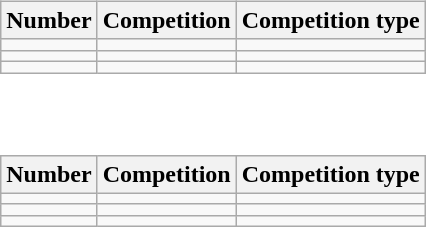<table align="center" style="vertical-align: middle">
<tr>
<td style="text-align:center"><strong></strong></td>
</tr>
<tr align="center">
<td><br><table class="wikitable" style="vertical-align: middle;style=">
<tr>
<th>Number</th>
<th>Competition</th>
<th>Competition type</th>
</tr>
<tr>
<td></td>
<td></td>
<td></td>
</tr>
<tr>
<td></td>
<td></td>
<td></td>
</tr>
<tr>
<td></td>
<td></td>
<td></td>
</tr>
</table>
</td>
</tr>
<tr align="center">
<td><br><table class="wikitable" style="vertical-align: middle;style=">
<tr>
<th>Number</th>
<th>Competition</th>
<th>Competition type</th>
</tr>
<tr>
<td></td>
<td></td>
<td></td>
</tr>
<tr>
<td></td>
<td></td>
<td></td>
</tr>
<tr>
<td></td>
<td></td>
<td></td>
</tr>
</table>
</td>
</tr>
</table>
